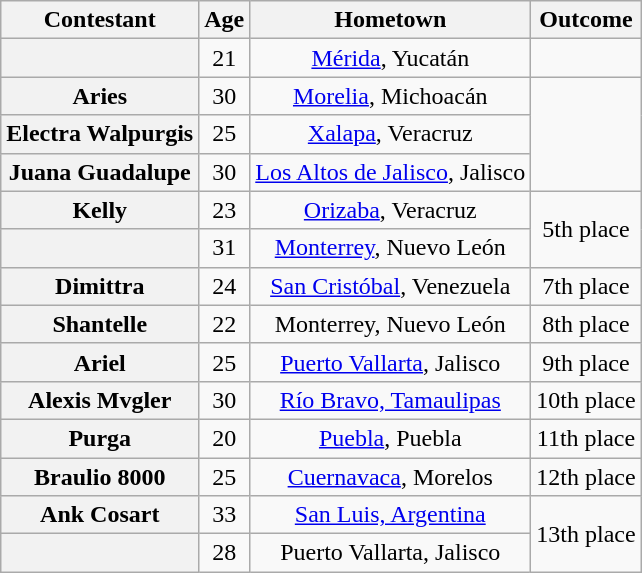<table class="wikitable sortable" style="text-align:center">
<tr>
<th scope="col">Contestant</th>
<th scope="col">Age</th>
<th scope="col">Hometown</th>
<th scope="col">Outcome</th>
</tr>
<tr>
<th scope="row"></th>
<td>21</td>
<td><a href='#'>Mérida</a>, Yucatán</td>
<td></td>
</tr>
<tr>
<th scope="row">Aries</th>
<td>30</td>
<td><a href='#'>Morelia</a>, Michoacán</td>
<td rowspan="3"></td>
</tr>
<tr>
<th scope="row">Electra Walpurgis</th>
<td>25</td>
<td><a href='#'>Xalapa</a>, Veracruz</td>
</tr>
<tr>
<th scope="row" nowrap>Juana Guadalupe</th>
<td>30</td>
<td nowrap><a href='#'>Los Altos de Jalisco</a>, Jalisco</td>
</tr>
<tr>
<th scope="row">Kelly</th>
<td>23</td>
<td><a href='#'>Orizaba</a>, Veracruz</td>
<td rowspan="2">5th place</td>
</tr>
<tr>
<th scope="row"></th>
<td>31</td>
<td><a href='#'>Monterrey</a>, Nuevo León</td>
</tr>
<tr>
<th scope="row">Dimittra</th>
<td>24</td>
<td><a href='#'>San Cristóbal</a>, Venezuela</td>
<td>7th place</td>
</tr>
<tr>
<th scope="row">Shantelle</th>
<td>22</td>
<td>Monterrey, Nuevo León</td>
<td>8th place</td>
</tr>
<tr>
<th scope="row">Ariel</th>
<td>25</td>
<td><a href='#'>Puerto Vallarta</a>, Jalisco</td>
<td>9th place</td>
</tr>
<tr>
<th scope="row">Alexis Mvgler</th>
<td>30</td>
<td><a href='#'>Río Bravo, Tamaulipas</a></td>
<td>10th place</td>
</tr>
<tr>
<th scope="row">Purga</th>
<td>20</td>
<td><a href='#'>Puebla</a>, Puebla</td>
<td>11th place</td>
</tr>
<tr>
<th scope="row">Braulio 8000</th>
<td>25</td>
<td><a href='#'>Cuernavaca</a>, Morelos</td>
<td>12th place</td>
</tr>
<tr>
<th scope="row">Ank Cosart</th>
<td>33</td>
<td><a href='#'>San Luis, Argentina</a></td>
<td rowspan="2">13th place</td>
</tr>
<tr>
<th scope="row"></th>
<td>28</td>
<td>Puerto Vallarta, Jalisco</td>
</tr>
</table>
